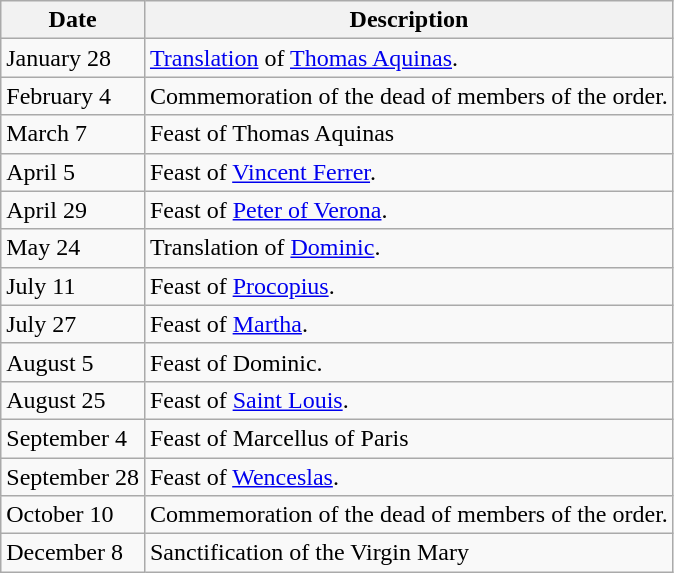<table class=" wikitable vatop collapsible collapsed ">
<tr>
<th scope=col>Date</th>
<th scope=col>Description</th>
</tr>
<tr>
<td>January 28</td>
<td><a href='#'>Translation</a> of <a href='#'>Thomas Aquinas</a>.</td>
</tr>
<tr>
<td>February 4</td>
<td>Commemoration of the dead of members of the order.</td>
</tr>
<tr>
<td>March 7</td>
<td>Feast of Thomas Aquinas</td>
</tr>
<tr>
<td>April 5</td>
<td>Feast of <a href='#'>Vincent Ferrer</a>.</td>
</tr>
<tr>
<td>April 29</td>
<td>Feast of <a href='#'>Peter of Verona</a>.</td>
</tr>
<tr>
<td>May 24</td>
<td>Translation of <a href='#'>Dominic</a>.</td>
</tr>
<tr>
<td>July 11</td>
<td>Feast of <a href='#'>Procopius</a>.</td>
</tr>
<tr>
<td>July 27</td>
<td>Feast of <a href='#'>Martha</a>.</td>
</tr>
<tr>
<td>August 5</td>
<td>Feast of Dominic.</td>
</tr>
<tr>
<td>August 25</td>
<td>Feast of <a href='#'>Saint Louis</a>.</td>
</tr>
<tr>
<td>September 4</td>
<td>Feast of Marcellus of Paris</td>
</tr>
<tr>
<td>September 28</td>
<td>Feast of <a href='#'>Wenceslas</a>.</td>
</tr>
<tr>
<td>October 10</td>
<td>Commemoration of the dead of members of the order.</td>
</tr>
<tr>
<td>December 8</td>
<td>Sanctification of the Virgin Mary</td>
</tr>
</table>
